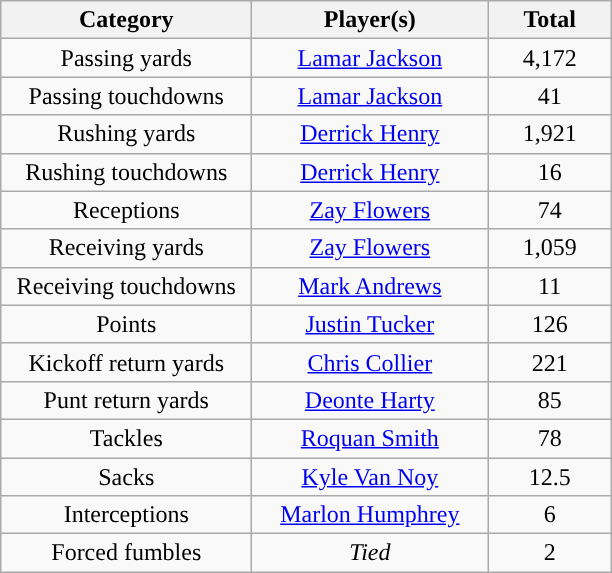<table class="wikitable" style="text-align:center">
<tr>
<th width="160">Category</th>
<th width="150">Player(s)</th>
<th width="75">Total</th>
</tr>
<tr>
<td>Passing yards</td>
<td><a href='#'>Lamar Jackson</a></td>
<td>4,172</td>
</tr>
<tr>
<td>Passing touchdowns</td>
<td><a href='#'>Lamar Jackson</a></td>
<td>41</td>
</tr>
<tr>
<td>Rushing yards</td>
<td><a href='#'>Derrick Henry</a></td>
<td>1,921</td>
</tr>
<tr>
<td>Rushing touchdowns</td>
<td><a href='#'>Derrick Henry</a></td>
<td>16</td>
</tr>
<tr>
<td>Receptions</td>
<td><a href='#'>Zay Flowers</a></td>
<td>74</td>
</tr>
<tr>
<td>Receiving yards</td>
<td><a href='#'>Zay Flowers</a></td>
<td>1,059</td>
</tr>
<tr>
<td>Receiving touchdowns</td>
<td><a href='#'>Mark Andrews</a></td>
<td>11</td>
</tr>
<tr>
<td>Points</td>
<td><a href='#'>Justin Tucker</a></td>
<td>126</td>
</tr>
<tr>
<td>Kickoff return yards</td>
<td><a href='#'>Chris Collier</a></td>
<td>221</td>
</tr>
<tr>
<td>Punt return yards</td>
<td><a href='#'>Deonte Harty</a></td>
<td>85</td>
</tr>
<tr>
<td>Tackles</td>
<td><a href='#'>Roquan Smith</a></td>
<td>78</td>
</tr>
<tr>
<td>Sacks</td>
<td><a href='#'>Kyle Van Noy</a></td>
<td>12.5</td>
</tr>
<tr>
<td>Interceptions</td>
<td><a href='#'>Marlon Humphrey</a></td>
<td>6</td>
</tr>
<tr>
<td>Forced fumbles</td>
<td><em>Tied</em> </td>
<td>2</td>
</tr>
</table>
